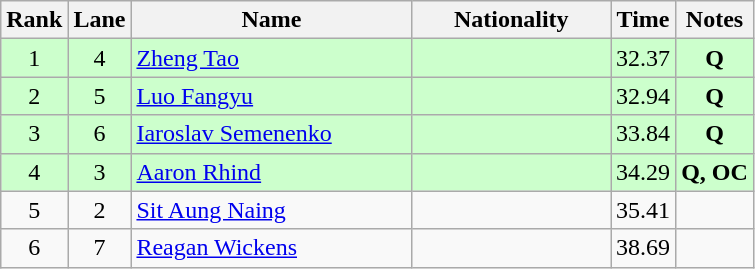<table class="wikitable sortable" style="text-align:center">
<tr>
<th>Rank</th>
<th>Lane</th>
<th style="width:180px">Name</th>
<th style="width:125px">Nationality</th>
<th>Time</th>
<th>Notes</th>
</tr>
<tr style="background:#cfc;">
<td>1</td>
<td>4</td>
<td style="text-align:left;"><a href='#'>Zheng Tao</a></td>
<td style="text-align:left;"></td>
<td>32.37</td>
<td><strong>Q</strong></td>
</tr>
<tr style="background:#cfc;">
<td>2</td>
<td>5</td>
<td style="text-align:left;"><a href='#'>Luo Fangyu</a></td>
<td style="text-align:left;"></td>
<td>32.94</td>
<td><strong>Q</strong></td>
</tr>
<tr style="background:#cfc;">
<td>3</td>
<td>6</td>
<td style="text-align:left;"><a href='#'>Iaroslav Semenenko</a></td>
<td style="text-align:left;"></td>
<td>33.84</td>
<td><strong>Q</strong></td>
</tr>
<tr style="background:#cfc;">
<td>4</td>
<td>3</td>
<td style="text-align:left;"><a href='#'>Aaron Rhind</a></td>
<td style="text-align:left;"></td>
<td>34.29</td>
<td><strong>Q, OC</strong></td>
</tr>
<tr>
<td>5</td>
<td>2</td>
<td style="text-align:left;"><a href='#'>Sit Aung Naing</a></td>
<td style="text-align:left;"></td>
<td>35.41</td>
<td></td>
</tr>
<tr>
<td>6</td>
<td>7</td>
<td style="text-align:left;"><a href='#'>Reagan Wickens</a></td>
<td style="text-align:left;"></td>
<td>38.69</td>
<td></td>
</tr>
</table>
